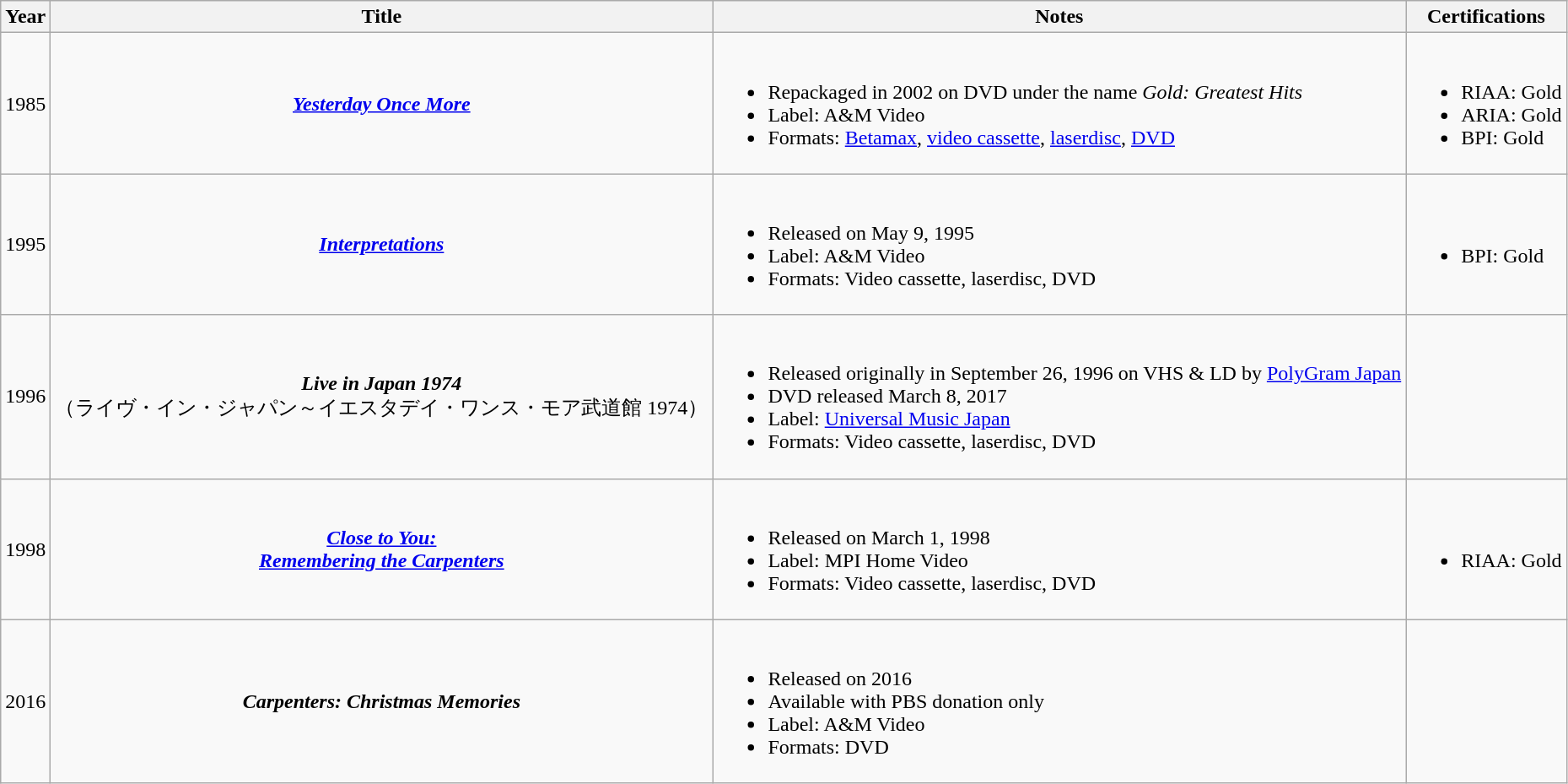<table class="wikitable">
<tr>
<th>Year</th>
<th>Title</th>
<th>Notes</th>
<th>Certifications</th>
</tr>
<tr>
<td>1985</td>
<td align="center"><strong><em><a href='#'>Yesterday Once More</a></em></strong></td>
<td><br><ul><li>Repackaged in 2002 on DVD under the name <em>Gold: Greatest Hits</em></li><li>Label: A&M Video</li><li>Formats: <a href='#'>Betamax</a>, <a href='#'>video cassette</a>, <a href='#'>laserdisc</a>, <a href='#'>DVD</a></li></ul></td>
<td><br><ul><li>RIAA: Gold</li><li>ARIA: Gold</li><li>BPI: Gold</li></ul></td>
</tr>
<tr>
<td>1995</td>
<td align="center"><strong><em><a href='#'>Interpretations</a></em></strong></td>
<td><br><ul><li>Released on May 9, 1995</li><li>Label: A&M Video</li><li>Formats: Video cassette, laserdisc, DVD</li></ul></td>
<td><br><ul><li>BPI: Gold</li></ul></td>
</tr>
<tr>
<td>1996</td>
<td align="center"><strong><em>Live in Japan 1974</em></strong><br>（ライヴ・イン・ジャパン～イエスタデイ・ワンス・モア武道館 1974）</td>
<td><br><ul><li>Released originally in September 26, 1996 on VHS & LD by <a href='#'>PolyGram Japan</a></li><li>DVD released March 8, 2017</li><li>Label: <a href='#'>Universal Music Japan</a></li><li>Formats: Video cassette, laserdisc, DVD</li></ul></td>
<td></td>
</tr>
<tr>
<td>1998</td>
<td align="center"><strong><em><a href='#'>Close to You:<br>Remembering the Carpenters</a></em></strong></td>
<td><br><ul><li>Released on March 1, 1998</li><li>Label: MPI Home Video</li><li>Formats: Video cassette, laserdisc, DVD</li></ul></td>
<td><br><ul><li>RIAA: Gold</li></ul></td>
</tr>
<tr>
<td>2016</td>
<td align="center"><strong><em>Carpenters: Christmas Memories</em></strong></td>
<td><br><ul><li>Released on 2016</li><li>Available with PBS donation only</li><li>Label: A&M Video</li><li>Formats: DVD</li></ul></td>
<td></td>
</tr>
</table>
